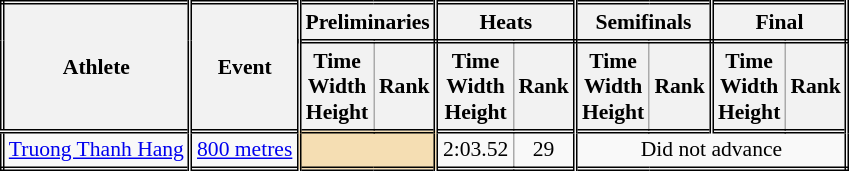<table class=wikitable style="font-size:90%; border: double;">
<tr>
<th rowspan="2" style="border-right:double">Athlete</th>
<th rowspan="2" style="border-right:double">Event</th>
<th colspan="2" style="border-right:double; border-bottom:double;">Preliminaries</th>
<th colspan="2" style="border-right:double; border-bottom:double;">Heats</th>
<th colspan="2" style="border-right:double; border-bottom:double;">Semifinals</th>
<th colspan="2" style="border-right:double; border-bottom:double;">Final</th>
</tr>
<tr>
<th>Time<br>Width<br>Height</th>
<th style="border-right:double">Rank</th>
<th>Time<br>Width<br>Height</th>
<th style="border-right:double">Rank</th>
<th>Time<br>Width<br>Height</th>
<th style="border-right:double">Rank</th>
<th>Time<br>Width<br>Height</th>
<th style="border-right:double">Rank</th>
</tr>
<tr style="border-top: double;">
<td style="border-right:double"><a href='#'>Truong Thanh Hang</a></td>
<td style="border-right:double"><a href='#'>800 metres</a></td>
<td style="border-right:double" colspan= 2 bgcolor="wheat"></td>
<td align=center>2:03.52</td>
<td align=center style="border-right:double">29</td>
<td colspan="4" align=center>Did not advance</td>
</tr>
</table>
